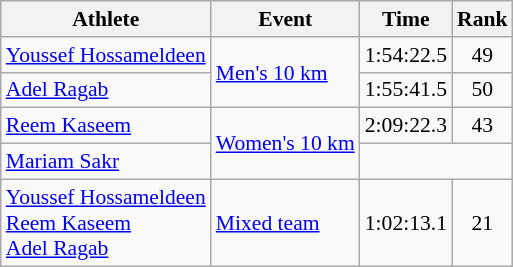<table class="wikitable" style="font-size:90%;">
<tr>
<th>Athlete</th>
<th>Event</th>
<th>Time</th>
<th>Rank</th>
</tr>
<tr align=center>
<td align=left><a href='#'>Youssef Hossameldeen</a></td>
<td align=left rowspan=2><a href='#'>Men's 10 km</a></td>
<td>1:54:22.5</td>
<td>49</td>
</tr>
<tr align=center>
<td align=left><a href='#'>Adel Ragab</a></td>
<td>1:55:41.5</td>
<td>50</td>
</tr>
<tr align=center>
<td align=left><a href='#'>Reem Kaseem</a></td>
<td align=left rowspan=2><a href='#'>Women's 10 km</a></td>
<td>2:09:22.3</td>
<td>43</td>
</tr>
<tr align=center>
<td align=left><a href='#'>Mariam Sakr</a></td>
<td colspan=2></td>
</tr>
<tr align=center>
<td align=left><a href='#'>Youssef Hossameldeen</a><br><a href='#'>Reem Kaseem</a><br><a href='#'>Adel Ragab</a></td>
<td align=left><a href='#'>Mixed team</a></td>
<td>1:02:13.1</td>
<td>21</td>
</tr>
</table>
